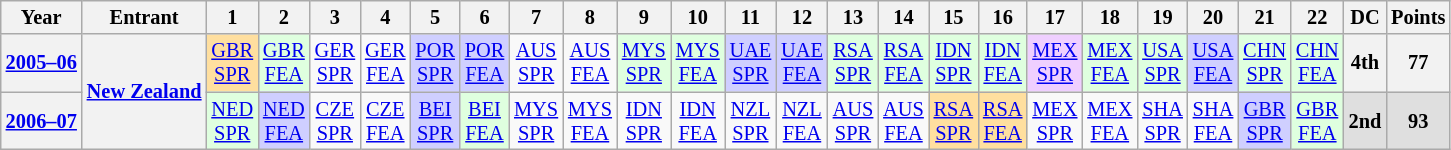<table class="wikitable" style="text-align:center; font-size:85%">
<tr>
<th>Year</th>
<th>Entrant</th>
<th>1</th>
<th>2</th>
<th>3</th>
<th>4</th>
<th>5</th>
<th>6</th>
<th>7</th>
<th>8</th>
<th>9</th>
<th>10</th>
<th>11</th>
<th>12</th>
<th>13</th>
<th>14</th>
<th>15</th>
<th>16</th>
<th>17</th>
<th>18</th>
<th>19</th>
<th>20</th>
<th>21</th>
<th>22</th>
<th>DC</th>
<th>Points</th>
</tr>
<tr>
<th nowrap><a href='#'>2005–06</a></th>
<th rowspan=2 nowrap><a href='#'>New Zealand</a></th>
<td style="background:#FFDF9F;"><a href='#'>GBR<br>SPR</a><br></td>
<td style="background:#DFFFDF;"><a href='#'>GBR<br>FEA</a><br></td>
<td><a href='#'>GER<br>SPR</a></td>
<td><a href='#'>GER<br>FEA</a></td>
<td style="background:#CFCFFF;"><a href='#'>POR<br>SPR</a><br></td>
<td style="background:#CFCFFF;"><a href='#'>POR<br>FEA</a><br></td>
<td><a href='#'>AUS<br>SPR</a></td>
<td><a href='#'>AUS<br>FEA</a></td>
<td style="background:#DFFFDF;"><a href='#'>MYS<br>SPR</a><br></td>
<td style="background:#DFFFDF;"><a href='#'>MYS<br>FEA</a><br></td>
<td style="background:#CFCFFF;"><a href='#'>UAE<br>SPR</a><br></td>
<td style="background:#CFCFFF;"><a href='#'>UAE<br>FEA</a><br></td>
<td style="background:#DFFFDF;"><a href='#'>RSA<br>SPR</a><br></td>
<td style="background:#DFFFDF;"><a href='#'>RSA<br>FEA</a><br></td>
<td style="background:#DFFFDF;"><a href='#'>IDN<br>SPR</a><br></td>
<td style="background:#DFFFDF;"><a href='#'>IDN<br>FEA</a><br></td>
<td style="background:#EFCFFF;"><a href='#'>MEX<br>SPR</a><br></td>
<td style="background:#DFFFDF;"><a href='#'>MEX<br>FEA</a><br></td>
<td style="background:#DFFFDF;"><a href='#'>USA<br>SPR</a><br></td>
<td style="background:#CFCFFF;"><a href='#'>USA<br>FEA</a><br></td>
<td style="background:#DFFFDF;"><a href='#'>CHN<br>SPR</a><br></td>
<td style="background:#DFFFDF;"><a href='#'>CHN<br>FEA</a><br></td>
<th>4th</th>
<th>77</th>
</tr>
<tr>
<th nowrap><a href='#'>2006–07</a></th>
<td style="background:#DFFFDF;"><a href='#'>NED<br>SPR</a><br></td>
<td style="background:#CFCFFF;"><a href='#'>NED<br>FEA</a><br></td>
<td><a href='#'>CZE<br>SPR</a></td>
<td><a href='#'>CZE<br>FEA</a></td>
<td style="background:#CFCFFF;"><a href='#'>BEI<br>SPR</a><br></td>
<td style="background:#DFFFDF;"><a href='#'>BEI<br>FEA</a><br></td>
<td><a href='#'>MYS<br>SPR</a></td>
<td><a href='#'>MYS<br>FEA</a></td>
<td><a href='#'>IDN<br>SPR</a></td>
<td><a href='#'>IDN<br>FEA</a></td>
<td><a href='#'>NZL<br>SPR</a></td>
<td><a href='#'>NZL<br>FEA</a></td>
<td><a href='#'>AUS<br>SPR</a></td>
<td><a href='#'>AUS<br>FEA</a></td>
<td style="background:#FFDF9F;"><a href='#'>RSA<br>SPR</a><br></td>
<td style="background:#FFDF9F;"><a href='#'>RSA<br>FEA</a><br></td>
<td><a href='#'>MEX<br>SPR</a></td>
<td><a href='#'>MEX<br>FEA</a></td>
<td><a href='#'>SHA<br>SPR</a></td>
<td><a href='#'>SHA<br>FEA</a></td>
<td style="background:#CFCFFF;"><a href='#'>GBR<br>SPR</a><br></td>
<td style="background:#DFFFDF;"><a href='#'>GBR<br>FEA</a><br></td>
<td style="background:#DFDFDF;"><strong>2nd</strong></td>
<td style="background:#DFDFDF;"><strong>93</strong></td>
</tr>
</table>
